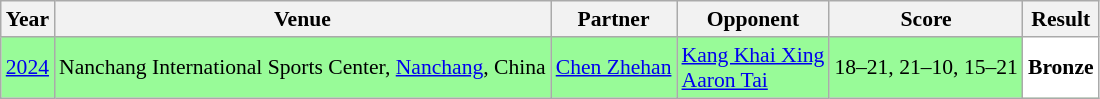<table class="sortable wikitable" style="font-size: 90%;">
<tr>
<th>Year</th>
<th>Venue</th>
<th>Partner</th>
<th>Opponent</th>
<th>Score</th>
<th>Result</th>
</tr>
<tr style="background:#98FB98">
<td align="center"><a href='#'>2024</a></td>
<td align="left">Nanchang International Sports Center, <a href='#'>Nanchang</a>, China</td>
<td align="left"> <a href='#'>Chen Zhehan</a></td>
<td align="left"> <a href='#'>Kang Khai Xing</a><br> <a href='#'>Aaron Tai</a></td>
<td align="left">18–21, 21–10, 15–21</td>
<td style="text-align:left; background:white"> <strong>Bronze</strong></td>
</tr>
</table>
